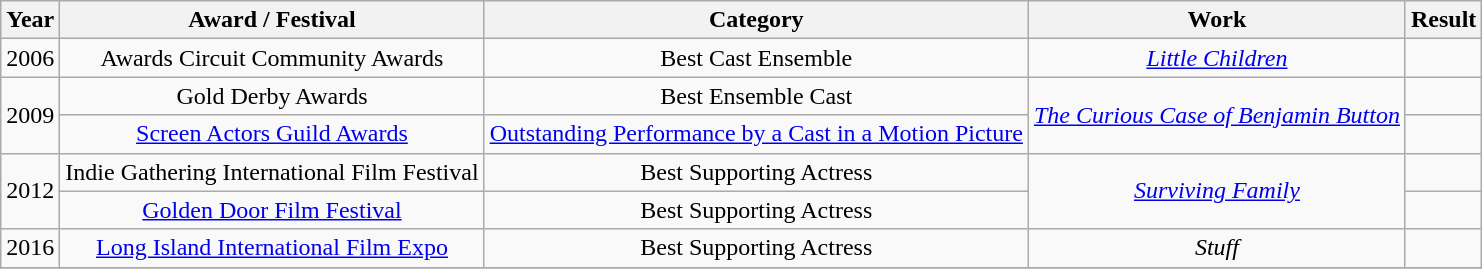<table class="wikitable sortable plainrowheaders" style="text-align:center;">
<tr>
<th>Year</th>
<th>Award / Festival</th>
<th>Category</th>
<th>Work</th>
<th>Result</th>
</tr>
<tr>
<td>2006</td>
<td>Awards Circuit Community Awards</td>
<td>Best Cast Ensemble</td>
<td><em><a href='#'>Little Children</a></em></td>
<td></td>
</tr>
<tr>
<td rowspan="2">2009</td>
<td>Gold Derby Awards</td>
<td>Best Ensemble Cast</td>
<td rowspan="2"><em><a href='#'>The Curious Case of Benjamin Button</a></em></td>
<td></td>
</tr>
<tr>
<td><a href='#'>Screen Actors Guild Awards</a></td>
<td><a href='#'>Outstanding Performance by a Cast in a Motion Picture</a></td>
<td></td>
</tr>
<tr>
<td rowspan="2">2012</td>
<td>Indie Gathering International Film Festival</td>
<td>Best Supporting Actress</td>
<td rowspan="2"><em><a href='#'>Surviving Family</a></em></td>
<td></td>
</tr>
<tr>
<td><a href='#'>Golden Door Film Festival</a></td>
<td>Best Supporting Actress</td>
<td></td>
</tr>
<tr>
<td>2016</td>
<td><a href='#'>Long Island International Film Expo</a></td>
<td>Best Supporting Actress</td>
<td><em>Stuff</em></td>
<td></td>
</tr>
<tr>
</tr>
</table>
